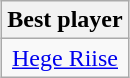<table class="wikitable" style="margin: 0 auto;">
<tr>
<th>Best player</th>
</tr>
<tr>
<td align=center> <a href='#'>Hege Riise</a></td>
</tr>
</table>
